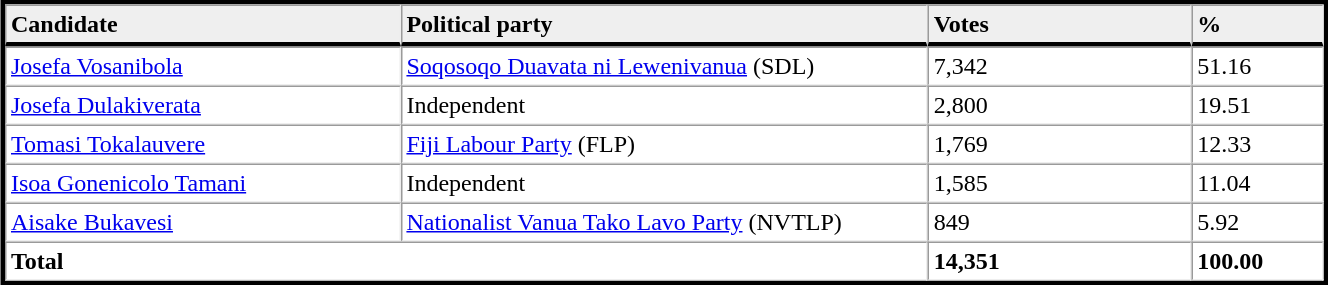<table table width="70%" border="1" align="center" cellpadding=3 cellspacing=0 style="margin:5px; border:3px solid;">
<tr>
<td td width="30%" style="border-bottom:3px solid; background:#efefef;"><strong>Candidate</strong></td>
<td td width="40%" style="border-bottom:3px solid; background:#efefef;"><strong>Political party</strong></td>
<td td width="20%" style="border-bottom:3px solid; background:#efefef;"><strong>Votes</strong></td>
<td td width="10%" style="border-bottom:3px solid; background:#efefef;"><strong>%</strong></td>
</tr>
<tr>
<td><a href='#'>Josefa Vosanibola</a></td>
<td><a href='#'>Soqosoqo Duavata ni Lewenivanua</a> (SDL)</td>
<td>7,342</td>
<td>51.16</td>
</tr>
<tr>
<td><a href='#'>Josefa Dulakiverata</a></td>
<td>Independent</td>
<td>2,800</td>
<td>19.51</td>
</tr>
<tr>
<td><a href='#'>Tomasi Tokalauvere</a></td>
<td><a href='#'>Fiji Labour Party</a> (FLP)</td>
<td>1,769</td>
<td>12.33</td>
</tr>
<tr>
<td><a href='#'>Isoa Gonenicolo Tamani</a></td>
<td>Independent</td>
<td>1,585</td>
<td>11.04</td>
</tr>
<tr>
<td><a href='#'>Aisake Bukavesi</a></td>
<td><a href='#'>Nationalist Vanua Tako Lavo Party</a> (NVTLP)</td>
<td>849</td>
<td>5.92</td>
</tr>
<tr>
<td colspan=2><strong>Total</strong></td>
<td><strong>14,351</strong></td>
<td><strong>100.00</strong></td>
</tr>
<tr>
</tr>
</table>
